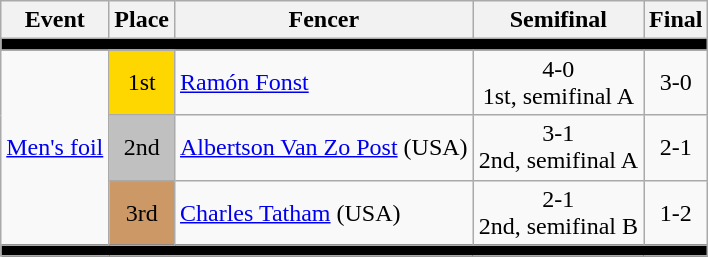<table class=wikitable>
<tr>
<th>Event</th>
<th>Place</th>
<th>Fencer</th>
<th>Semifinal</th>
<th>Final</th>
</tr>
<tr bgcolor=black>
<td colspan=5></td>
</tr>
<tr align=center>
<td rowspan=3><a href='#'>Men's foil</a></td>
<td bgcolor=gold>1st</td>
<td align=left><a href='#'>Ramón Fonst</a></td>
<td>4-0 <br> 1st, semifinal A</td>
<td>3-0</td>
</tr>
<tr align=center>
<td bgcolor=silver>2nd</td>
<td align=left><a href='#'>Albertson Van Zo Post</a> (USA)</td>
<td>3-1 <br> 2nd, semifinal A</td>
<td>2-1</td>
</tr>
<tr align=center>
<td bgcolor=cc9966>3rd</td>
<td align=left><a href='#'>Charles Tatham</a> (USA)</td>
<td>2-1 <br> 2nd, semifinal B</td>
<td>1-2</td>
</tr>
<tr bgcolor=black>
<td colspan=5></td>
</tr>
</table>
